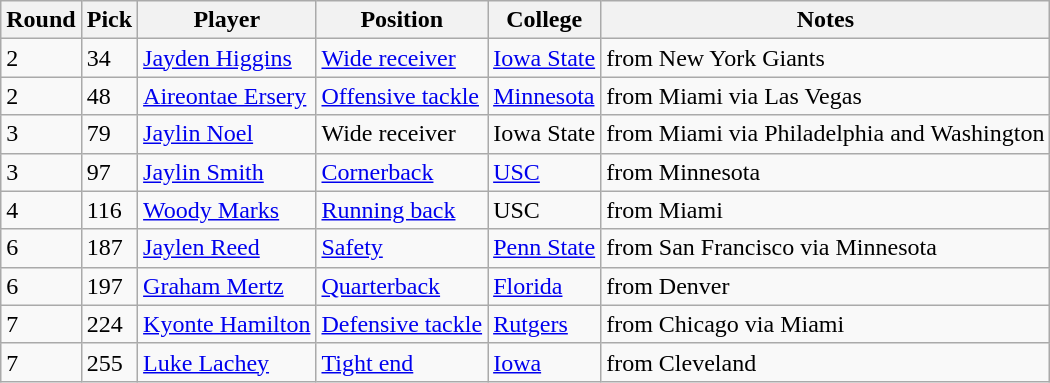<table class="wikitable">
<tr>
<th>Round</th>
<th>Pick</th>
<th>Player</th>
<th>Position</th>
<th>College</th>
<th>Notes</th>
</tr>
<tr>
<td>2</td>
<td>34</td>
<td><a href='#'>Jayden Higgins</a></td>
<td><a href='#'>Wide receiver</a></td>
<td><a href='#'>Iowa State</a></td>
<td>from New York Giants</td>
</tr>
<tr>
<td>2</td>
<td>48</td>
<td><a href='#'>Aireontae Ersery</a></td>
<td><a href='#'>Offensive tackle</a></td>
<td><a href='#'>Minnesota</a></td>
<td>from Miami via Las Vegas</td>
</tr>
<tr>
<td>3</td>
<td>79</td>
<td><a href='#'>Jaylin Noel</a></td>
<td>Wide receiver</td>
<td>Iowa State</td>
<td>from Miami via Philadelphia and Washington</td>
</tr>
<tr>
<td>3</td>
<td>97</td>
<td><a href='#'>Jaylin Smith</a></td>
<td><a href='#'>Cornerback</a></td>
<td><a href='#'>USC</a></td>
<td>from Minnesota</td>
</tr>
<tr>
<td>4</td>
<td>116</td>
<td><a href='#'>Woody Marks</a></td>
<td><a href='#'>Running back</a></td>
<td>USC</td>
<td>from Miami</td>
</tr>
<tr>
<td>6</td>
<td>187</td>
<td><a href='#'>Jaylen Reed</a></td>
<td><a href='#'>Safety</a></td>
<td><a href='#'>Penn State</a></td>
<td>from San Francisco via Minnesota</td>
</tr>
<tr>
<td>6</td>
<td>197</td>
<td><a href='#'>Graham Mertz</a></td>
<td><a href='#'>Quarterback</a></td>
<td><a href='#'>Florida</a></td>
<td>from Denver</td>
</tr>
<tr>
<td>7</td>
<td>224</td>
<td><a href='#'>Kyonte Hamilton</a></td>
<td><a href='#'>Defensive tackle</a></td>
<td><a href='#'>Rutgers</a></td>
<td>from Chicago via Miami</td>
</tr>
<tr>
<td>7</td>
<td>255</td>
<td><a href='#'>Luke Lachey</a></td>
<td><a href='#'>Tight end</a></td>
<td><a href='#'>Iowa</a></td>
<td>from Cleveland</td>
</tr>
</table>
